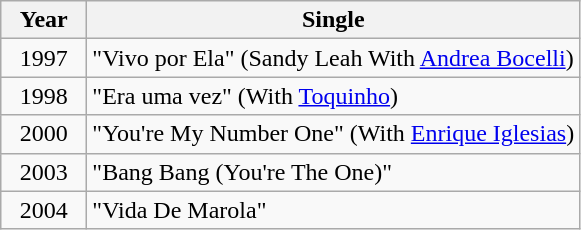<table class="wikitable">
<tr>
<th width=50>Year</th>
<th>Single</th>
</tr>
<tr>
<td align="center">1997</td>
<td>"Vivo por Ela" (Sandy Leah With <a href='#'>Andrea Bocelli</a>)</td>
</tr>
<tr>
<td align="center">1998</td>
<td>"Era uma vez" (With <a href='#'>Toquinho</a>)</td>
</tr>
<tr>
<td align="center">2000</td>
<td>"You're My Number One" (With <a href='#'>Enrique Iglesias</a>)</td>
</tr>
<tr>
<td align="center">2003</td>
<td>"Bang Bang (You're The One)"</td>
</tr>
<tr>
<td align="center">2004</td>
<td>"Vida De Marola"</td>
</tr>
</table>
